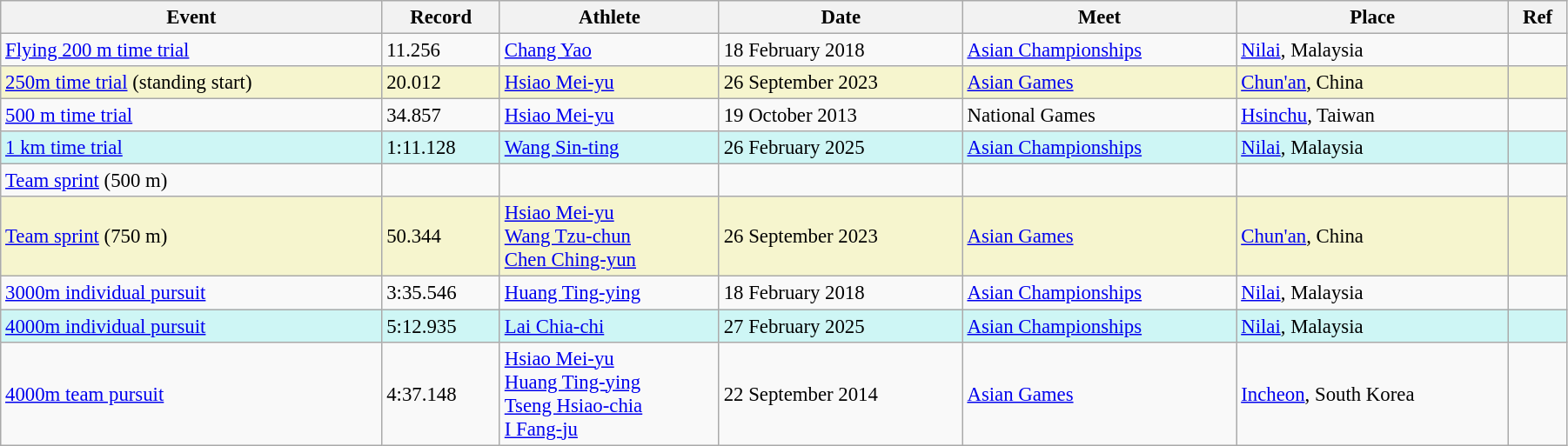<table class="wikitable" style="font-size:95%; width: 95%;">
<tr>
<th>Event</th>
<th>Record</th>
<th>Athlete</th>
<th>Date</th>
<th>Meet</th>
<th>Place</th>
<th>Ref</th>
</tr>
<tr>
<td><a href='#'>Flying 200 m time trial</a></td>
<td>11.256</td>
<td><a href='#'>Chang Yao</a></td>
<td>18 February 2018</td>
<td><a href='#'>Asian Championships</a></td>
<td><a href='#'>Nilai</a>, Malaysia</td>
<td></td>
</tr>
<tr style="background:#f6F5CE;">
<td><a href='#'>250m time trial</a> (standing start)</td>
<td>20.012</td>
<td><a href='#'>Hsiao Mei-yu</a></td>
<td>26 September 2023</td>
<td><a href='#'>Asian Games</a></td>
<td><a href='#'>Chun'an</a>, China</td>
<td></td>
</tr>
<tr>
<td><a href='#'>500 m time trial</a></td>
<td>34.857</td>
<td><a href='#'>Hsiao Mei-yu</a></td>
<td>19 October 2013</td>
<td>National Games</td>
<td><a href='#'>Hsinchu</a>, Taiwan</td>
<td></td>
</tr>
<tr bgcolor=#CEF6F5>
<td><a href='#'>1 km time trial</a></td>
<td>1:11.128</td>
<td><a href='#'>Wang Sin-ting</a></td>
<td>26 February 2025</td>
<td><a href='#'>Asian Championships</a></td>
<td><a href='#'>Nilai</a>, Malaysia</td>
<td></td>
</tr>
<tr>
<td><a href='#'>Team sprint</a> (500 m)</td>
<td></td>
<td></td>
<td></td>
<td></td>
<td></td>
<td></td>
</tr>
<tr style="background:#f6F5CE;">
<td><a href='#'>Team sprint</a> (750 m)</td>
<td>50.344</td>
<td><a href='#'>Hsiao Mei-yu</a><br><a href='#'>Wang Tzu-chun</a><br><a href='#'>Chen Ching-yun</a></td>
<td>26 September 2023</td>
<td><a href='#'>Asian Games</a></td>
<td><a href='#'>Chun'an</a>, China</td>
<td></td>
</tr>
<tr>
<td><a href='#'>3000m individual pursuit</a></td>
<td>3:35.546</td>
<td><a href='#'>Huang Ting-ying</a></td>
<td>18 February 2018</td>
<td><a href='#'>Asian Championships</a></td>
<td><a href='#'>Nilai</a>, Malaysia</td>
<td></td>
</tr>
<tr bgcolor=#CEF6F5>
<td><a href='#'>4000m individual pursuit</a></td>
<td>5:12.935</td>
<td><a href='#'>Lai Chia-chi</a></td>
<td>27 February 2025</td>
<td><a href='#'>Asian Championships</a></td>
<td><a href='#'>Nilai</a>, Malaysia</td>
<td></td>
</tr>
<tr>
<td><a href='#'>4000m team pursuit</a></td>
<td>4:37.148</td>
<td><a href='#'>Hsiao Mei-yu</a><br><a href='#'>Huang Ting-ying</a><br><a href='#'>Tseng Hsiao-chia</a><br><a href='#'>I Fang-ju</a></td>
<td>22 September 2014</td>
<td><a href='#'>Asian Games</a></td>
<td><a href='#'>Incheon</a>, South Korea</td>
<td></td>
</tr>
</table>
